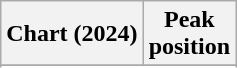<table class="wikitable sortable plainrowheaders" style="text-align:center">
<tr>
<th scope="col">Chart (2024)</th>
<th scope="col">Peak<br>position</th>
</tr>
<tr>
</tr>
<tr>
</tr>
</table>
